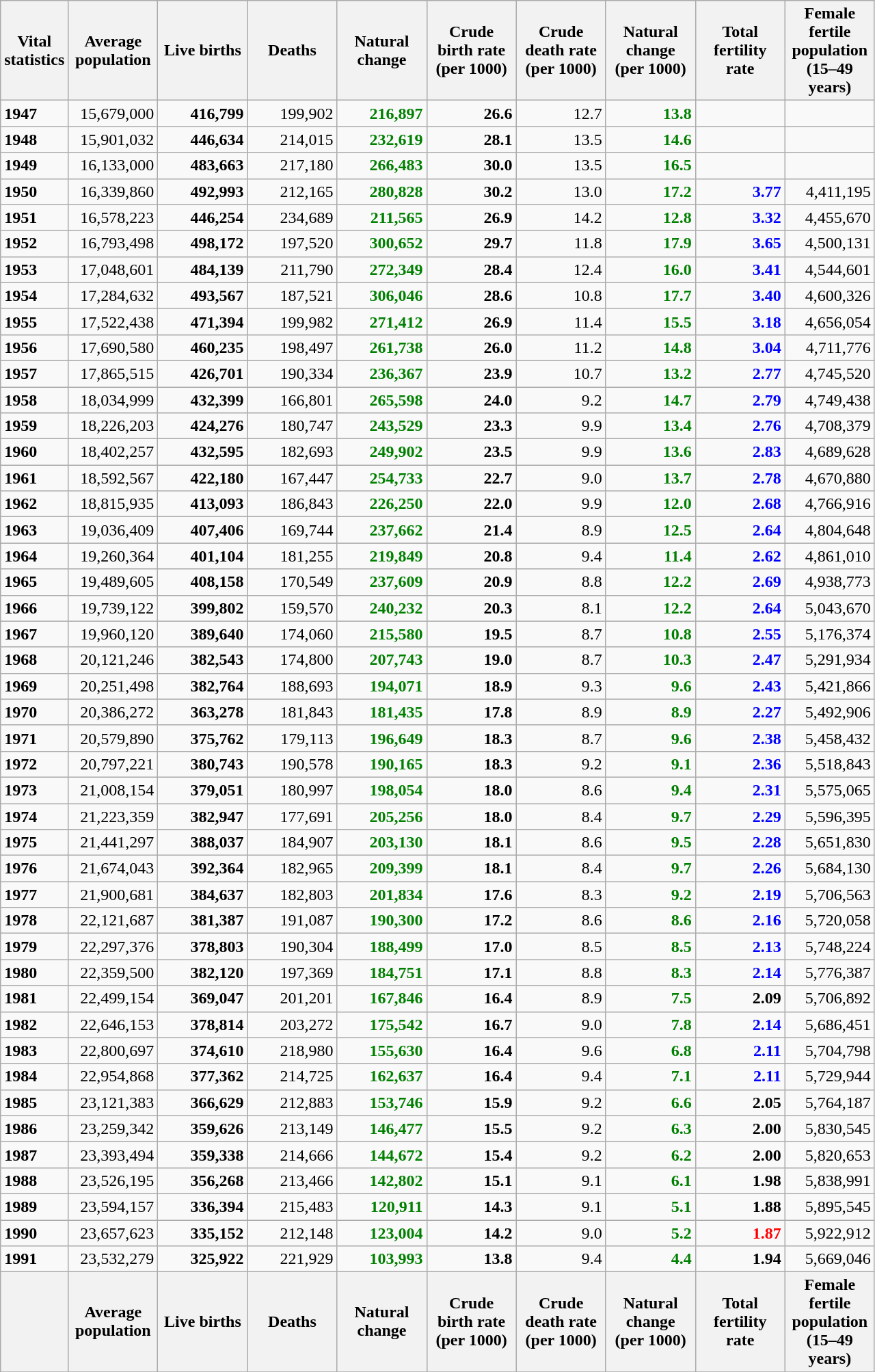<table class="wikitable sortable collapsible">
<tr>
<th style="width:40pt;">Vital statistics</th>
<th style="width:60pt;">Average population</th>
<th style="width:60pt;">Live births</th>
<th style="width:60pt;">Deaths</th>
<th style="width:60pt;">Natural change</th>
<th style="width:60pt;">Crude birth rate (per 1000)</th>
<th style="width:60pt;">Crude death rate (per 1000)</th>
<th style="width:60pt;">Natural change (per 1000)</th>
<th style="width:60pt;">Total fertility rate</th>
<th style="width:60pt;">Female fertile population (15–49 years)</th>
</tr>
<tr>
<td><strong>1947</strong></td>
<td style="text-align:right;">15,679,000</td>
<td style="text-align:right;"><strong>416,799</strong></td>
<td style="text-align:right;">199,902</td>
<td style="text-align:right; color:green;"><strong>216,897</strong></td>
<td style="text-align:right;"><strong>26.6</strong></td>
<td style="text-align:right;">12.7</td>
<td style="text-align:right; color:green;"><strong>13.8</strong></td>
<td style="text-align:right; color:blue;"></td>
<td style="text-align:right;"></td>
</tr>
<tr>
<td><strong>1948</strong></td>
<td style="text-align:right;">15,901,032</td>
<td style="text-align:right;"><strong>446,634</strong></td>
<td style="text-align:right;">214,015</td>
<td style="text-align:right; color:green;"><strong>232,619</strong></td>
<td style="text-align:right;"><strong>28.1</strong></td>
<td style="text-align:right;">13.5</td>
<td style="text-align:right; color:green;"><strong>14.6</strong></td>
<td style="text-align:right; color:blue;"></td>
<td style="text-align:right;"></td>
</tr>
<tr>
<td><strong>1949</strong></td>
<td style="text-align:right;">16,133,000</td>
<td style="text-align:right;"><strong>483,663</strong></td>
<td style="text-align:right;">217,180</td>
<td style="text-align:right; color:green;"><strong>266,483</strong></td>
<td style="text-align:right;"><strong>30.0</strong></td>
<td style="text-align:right;">13.5</td>
<td style="text-align:right; color:green;"><strong>16.5</strong></td>
<td style="text-align:right; color:blue;"></td>
<td style="text-align:right;"></td>
</tr>
<tr>
<td><strong>1950</strong></td>
<td style="text-align:right;">16,339,860</td>
<td style="text-align:right;"><strong>492,993</strong></td>
<td style="text-align:right;">212,165</td>
<td style="text-align:right; color:green;"><strong>280,828</strong></td>
<td style="text-align:right;"><strong>30.2</strong></td>
<td style="text-align:right;">13.0</td>
<td style="text-align:right; color:green;"><strong>17.2</strong></td>
<td style="text-align:right; color:blue;"><strong>3.77</strong></td>
<td style="text-align:right;">4,411,195</td>
</tr>
<tr>
<td><strong>1951</strong></td>
<td style="text-align:right;">16,578,223</td>
<td style="text-align:right;"><strong>446,254</strong></td>
<td style="text-align:right;">234,689</td>
<td style="text-align:right; color:green;"><strong>211,565</strong></td>
<td style="text-align:right;"><strong>26.9</strong></td>
<td style="text-align:right;">14.2</td>
<td style="text-align:right; color:green;"><strong>12.8</strong></td>
<td style="text-align:right; color:blue;"><strong>3.32</strong></td>
<td style="text-align:right;">4,455,670</td>
</tr>
<tr>
<td><strong>1952</strong></td>
<td style="text-align:right;">16,793,498</td>
<td style="text-align:right;"><strong>498,172</strong></td>
<td style="text-align:right;">197,520</td>
<td style="text-align:right; color:green;"><strong>300,652</strong></td>
<td style="text-align:right;"><strong>29.7</strong></td>
<td style="text-align:right;">11.8</td>
<td style="text-align:right; color:green;"><strong>17.9</strong></td>
<td style="text-align:right; color:blue;"><strong>3.65</strong></td>
<td style="text-align:right;">4,500,131</td>
</tr>
<tr>
<td><strong>1953</strong></td>
<td style="text-align:right;">17,048,601</td>
<td style="text-align:right;"><strong>484,139</strong></td>
<td style="text-align:right;">211,790</td>
<td style="text-align:right; color:green;"><strong>272,349</strong></td>
<td style="text-align:right;"><strong>28.4</strong></td>
<td style="text-align:right;">12.4</td>
<td style="text-align:right; color:green;"><strong>16.0</strong></td>
<td style="text-align:right; color:blue;"><strong>3.41</strong></td>
<td style="text-align:right;">4,544,601</td>
</tr>
<tr>
<td><strong>1954</strong></td>
<td style="text-align:right;">17,284,632</td>
<td style="text-align:right;"><strong>493,567</strong></td>
<td style="text-align:right;">187,521</td>
<td style="text-align:right; color:green;"><strong>306,046</strong></td>
<td style="text-align:right;"><strong>28.6</strong></td>
<td style="text-align:right;">10.8</td>
<td style="text-align:right; color:green;"><strong>17.7</strong></td>
<td style="text-align:right; color:blue;"><strong>3.40</strong></td>
<td style="text-align:right;">4,600,326</td>
</tr>
<tr>
<td><strong>1955</strong></td>
<td style="text-align:right;">17,522,438</td>
<td style="text-align:right;"><strong>471,394</strong></td>
<td style="text-align:right;">199,982</td>
<td style="text-align:right; color:green;"><strong>271,412</strong></td>
<td style="text-align:right;"><strong>26.9</strong></td>
<td style="text-align:right;">11.4</td>
<td style="text-align:right; color:green;"><strong>15.5</strong></td>
<td style="text-align:right; color:blue;"><strong>3.18</strong></td>
<td style="text-align:right;">4,656,054</td>
</tr>
<tr>
<td><strong>1956</strong></td>
<td style="text-align:right;">17,690,580</td>
<td style="text-align:right;"><strong>460,235</strong></td>
<td style="text-align:right;">198,497</td>
<td style="text-align:right; color:green;"><strong>261,738</strong></td>
<td style="text-align:right;"><strong>26.0</strong></td>
<td style="text-align:right;">11.2</td>
<td style="text-align:right; color:green;"><strong>14.8</strong></td>
<td style="text-align:right; color:blue;"><strong>3.04</strong></td>
<td style="text-align:right;">4,711,776</td>
</tr>
<tr>
<td><strong>1957</strong></td>
<td style="text-align:right;">17,865,515</td>
<td style="text-align:right;"><strong>426,701</strong></td>
<td style="text-align:right;">190,334</td>
<td style="text-align:right; color:green;"><strong>236,367</strong></td>
<td style="text-align:right;"><strong>23.9</strong></td>
<td style="text-align:right;">10.7</td>
<td style="text-align:right; color:green;"><strong>13.2</strong></td>
<td style="text-align:right; color:blue;"><strong>2.77</strong></td>
<td style="text-align:right;">4,745,520</td>
</tr>
<tr>
<td><strong>1958</strong></td>
<td style="text-align:right;">18,034,999</td>
<td style="text-align:right;"><strong>432,399</strong></td>
<td style="text-align:right;">166,801</td>
<td style="text-align:right; color:green;"><strong>265,598</strong></td>
<td style="text-align:right;"><strong>24.0</strong></td>
<td style="text-align:right;">9.2</td>
<td style="text-align:right; color:green;"><strong>14.7</strong></td>
<td style="text-align:right; color:blue;"><strong>2.79</strong></td>
<td style="text-align:right;">4,749,438</td>
</tr>
<tr>
<td><strong>1959</strong></td>
<td style="text-align:right;">18,226,203</td>
<td style="text-align:right;"><strong>424,276</strong></td>
<td style="text-align:right;">180,747</td>
<td style="text-align:right; color:green;"><strong>243,529</strong></td>
<td style="text-align:right;"><strong>23.3</strong></td>
<td style="text-align:right;">9.9</td>
<td style="text-align:right; color:green;"><strong>13.4</strong></td>
<td style="text-align:right; color:blue;"><strong>2.76</strong></td>
<td style="text-align:right;">4,708,379</td>
</tr>
<tr>
<td><strong>1960</strong></td>
<td style="text-align:right;">18,402,257</td>
<td style="text-align:right;"><strong>432,595</strong></td>
<td style="text-align:right;">182,693</td>
<td style="text-align:right; color:green;"><strong>249,902</strong></td>
<td style="text-align:right;"><strong>23.5</strong></td>
<td style="text-align:right;">9.9</td>
<td style="text-align:right; color:green;"><strong>13.6</strong></td>
<td style="text-align:right; color:blue;"><strong>2.83</strong></td>
<td style="text-align:right;">4,689,628</td>
</tr>
<tr>
<td><strong>1961</strong></td>
<td style="text-align:right;">18,592,567</td>
<td style="text-align:right;"><strong>422,180</strong></td>
<td style="text-align:right;">167,447</td>
<td style="text-align:right; color:green;"><strong>254,733</strong></td>
<td style="text-align:right;"><strong>22.7</strong></td>
<td style="text-align:right;">9.0</td>
<td style="text-align:right; color:green;"><strong>13.7</strong></td>
<td style="text-align:right; color:blue; "><strong>2.78</strong></td>
<td style="text-align:right;">4,670,880</td>
</tr>
<tr>
<td><strong>1962</strong></td>
<td style="text-align:right;">18,815,935</td>
<td style="text-align:right;"><strong>413,093</strong></td>
<td style="text-align:right;">186,843</td>
<td style="text-align:right; color:green;"><strong>226,250</strong></td>
<td style="text-align:right;"><strong>22.0</strong></td>
<td style="text-align:right;">9.9</td>
<td style="text-align:right; color:green;"><strong>12.0</strong></td>
<td style="text-align:right; color:blue;"><strong>2.68</strong></td>
<td style="text-align:right;">4,766,916</td>
</tr>
<tr>
<td><strong>1963</strong></td>
<td style="text-align:right;">19,036,409</td>
<td style="text-align:right;"><strong>407,406</strong></td>
<td style="text-align:right;">169,744</td>
<td style="text-align:right; color:green;"><strong>237,662</strong></td>
<td style="text-align:right;"><strong>21.4</strong></td>
<td style="text-align:right;">8.9</td>
<td style="text-align:right; color:green;"><strong>12.5</strong></td>
<td style="text-align:right; color:blue;"><strong>2.64</strong></td>
<td style="text-align:right;">4,804,648</td>
</tr>
<tr>
<td><strong>1964</strong></td>
<td style="text-align:right;">19,260,364</td>
<td style="text-align:right;"><strong>401,104</strong></td>
<td style="text-align:right;">181,255</td>
<td style="text-align:right; color:green;"><strong>219,849</strong></td>
<td style="text-align:right;"><strong>20.8</strong></td>
<td style="text-align:right;">9.4</td>
<td style="text-align:right; color:green;"><strong>11.4</strong></td>
<td style="text-align:right; color:blue;"><strong>2.62</strong></td>
<td style="text-align:right;">4,861,010</td>
</tr>
<tr>
<td><strong>1965</strong></td>
<td style="text-align:right;">19,489,605</td>
<td style="text-align:right;"><strong>408,158</strong></td>
<td style="text-align:right;">170,549</td>
<td style="text-align:right; color:green;"><strong>237,609</strong></td>
<td style="text-align:right;"><strong>20.9</strong></td>
<td style="text-align:right;">8.8</td>
<td style="text-align:right; color:green;"><strong>12.2</strong></td>
<td style="text-align:right; color:blue;"><strong>2.69</strong></td>
<td style="text-align:right;">4,938,773</td>
</tr>
<tr>
<td><strong>1966</strong></td>
<td style="text-align:right;">19,739,122</td>
<td style="text-align:right;"><strong>399,802</strong></td>
<td style="text-align:right;">159,570</td>
<td style="text-align:right; color:green;"><strong>240,232</strong></td>
<td style="text-align:right;"><strong>20.3</strong></td>
<td style="text-align:right;">8.1</td>
<td style="text-align:right; color:green;"><strong>12.2</strong></td>
<td style="text-align:right; color:blue;"><strong>2.64</strong></td>
<td style="text-align:right;">5,043,670</td>
</tr>
<tr>
<td><strong>1967</strong></td>
<td style="text-align:right;">19,960,120</td>
<td style="text-align:right;"><strong>389,640</strong></td>
<td style="text-align:right;">174,060</td>
<td style="text-align:right; color:green;"><strong>215,580</strong></td>
<td style="text-align:right;"><strong>19.5</strong></td>
<td style="text-align:right;">8.7</td>
<td style="text-align:right; color:green;"><strong>10.8</strong></td>
<td style="text-align:right; color:blue;"><strong>2.55</strong></td>
<td style="text-align:right;">5,176,374</td>
</tr>
<tr>
<td><strong>1968</strong></td>
<td style="text-align:right;">20,121,246</td>
<td style="text-align:right;"><strong>382,543</strong></td>
<td style="text-align:right;">174,800</td>
<td style="text-align:right; color:green;"><strong>207,743</strong></td>
<td style="text-align:right;"><strong>19.0</strong></td>
<td style="text-align:right;">8.7</td>
<td style="text-align:right; color:green;"><strong>10.3</strong></td>
<td style="text-align:right; color:blue;"><strong>2.47</strong></td>
<td style="text-align:right;">5,291,934</td>
</tr>
<tr>
<td><strong>1969</strong></td>
<td style="text-align:right;">20,251,498</td>
<td style="text-align:right;"><strong>382,764</strong></td>
<td style="text-align:right;">188,693</td>
<td style="text-align:right; color:green;"><strong>194,071</strong></td>
<td style="text-align:right;"><strong>18.9</strong></td>
<td style="text-align:right;">9.3</td>
<td style="text-align:right; color:green;"><strong>9.6</strong></td>
<td style="text-align:right; color:blue;"><strong>2.43</strong></td>
<td style="text-align:right;">5,421,866</td>
</tr>
<tr>
<td><strong>1970</strong></td>
<td style="text-align:right;">20,386,272</td>
<td style="text-align:right;"><strong>363,278</strong></td>
<td style="text-align:right;">181,843</td>
<td style="text-align:right; color:green;"><strong>181,435</strong></td>
<td style="text-align:right;"><strong>17.8</strong></td>
<td style="text-align:right;">8.9</td>
<td style="text-align:right; color:green;"><strong>8.9</strong></td>
<td style="text-align:right; color:blue;"><strong>2.27</strong></td>
<td style="text-align:right;">5,492,906</td>
</tr>
<tr>
<td><strong>1971</strong></td>
<td style="text-align:right;">20,579,890</td>
<td style="text-align:right;"><strong>375,762</strong></td>
<td style="text-align:right;">179,113</td>
<td style="text-align:right; color:green;"><strong>196,649</strong></td>
<td style="text-align:right;"><strong>18.3</strong></td>
<td style="text-align:right;">8.7</td>
<td style="text-align:right; color:green;"><strong>9.6</strong></td>
<td style="text-align:right; color:blue;"><strong>2.38</strong></td>
<td style="text-align:right;">5,458,432</td>
</tr>
<tr>
<td><strong>1972</strong></td>
<td style="text-align:right;">20,797,221</td>
<td style="text-align:right;"><strong>380,743</strong></td>
<td style="text-align:right;">190,578</td>
<td style="text-align:right; color:green;"><strong>190,165</strong></td>
<td style="text-align:right;"><strong>18.3</strong></td>
<td style="text-align:right;">9.2</td>
<td style="text-align:right; color:green;"><strong>9.1</strong></td>
<td style="text-align:right; color:blue;"><strong>2.36</strong></td>
<td style="text-align:right;">5,518,843</td>
</tr>
<tr>
<td><strong>1973</strong></td>
<td style="text-align:right;">21,008,154</td>
<td style="text-align:right;"><strong>379,051</strong></td>
<td style="text-align:right;">180,997</td>
<td style="text-align:right; color:green;"><strong>198,054</strong></td>
<td style="text-align:right;"><strong>18.0</strong></td>
<td style="text-align:right;">8.6</td>
<td style="text-align:right; color:green;"><strong>9.4</strong></td>
<td style="text-align:right; color:blue;"><strong>2.31</strong></td>
<td style="text-align:right;">5,575,065</td>
</tr>
<tr>
<td><strong>1974</strong></td>
<td style="text-align:right;">21,223,359</td>
<td style="text-align:right;"><strong>382,947</strong></td>
<td style="text-align:right;">177,691</td>
<td style="text-align:right; color:green;"><strong>205,256</strong></td>
<td style="text-align:right;"><strong>18.0</strong></td>
<td style="text-align:right;">8.4</td>
<td style="text-align:right; color:green;"><strong>9.7</strong></td>
<td style="text-align:right; color:blue;"><strong>2.29</strong></td>
<td style="text-align:right;">5,596,395</td>
</tr>
<tr>
<td><strong>1975</strong></td>
<td style="text-align:right;">21,441,297</td>
<td style="text-align:right;"><strong>388,037</strong></td>
<td style="text-align:right;">184,907</td>
<td style="text-align:right; color:green;"><strong>203,130</strong></td>
<td style="text-align:right;"><strong>18.1</strong></td>
<td style="text-align:right;">8.6</td>
<td style="text-align:right; color:green;"><strong>9.5</strong></td>
<td style="text-align:right; color:blue;"><strong>2.28</strong></td>
<td style="text-align:right;">5,651,830</td>
</tr>
<tr>
<td><strong>1976</strong></td>
<td style="text-align:right;">21,674,043</td>
<td style="text-align:right;"><strong>392,364</strong></td>
<td style="text-align:right;">182,965</td>
<td style="text-align:right; color:green;"><strong>209,399</strong></td>
<td style="text-align:right;"><strong>18.1</strong></td>
<td style="text-align:right;">8.4</td>
<td style="text-align:right; color:green;"><strong>9.7</strong></td>
<td style="text-align:right; color:blue;"><strong>2.26</strong></td>
<td style="text-align:right;">5,684,130</td>
</tr>
<tr>
<td><strong>1977</strong></td>
<td style="text-align:right;">21,900,681</td>
<td style="text-align:right;"><strong>384,637</strong></td>
<td style="text-align:right;">182,803</td>
<td style="text-align:right; color:green;"><strong>201,834</strong></td>
<td style="text-align:right;"><strong>17.6</strong></td>
<td style="text-align:right;">8.3</td>
<td style="text-align:right; color:green;"><strong>9.2</strong></td>
<td style="text-align:right; color:blue;"><strong>2.19</strong></td>
<td style="text-align:right;">5,706,563</td>
</tr>
<tr>
<td><strong>1978</strong></td>
<td style="text-align:right;">22,121,687</td>
<td style="text-align:right;"><strong>381,387</strong></td>
<td style="text-align:right;">191,087</td>
<td style="text-align:right; color:green;"><strong>190,300</strong></td>
<td style="text-align:right;"><strong>17.2</strong></td>
<td style="text-align:right;">8.6</td>
<td style="text-align:right; color:green;"><strong>8.6</strong></td>
<td style="text-align:right; color:blue;"><strong>2.16</strong></td>
<td style="text-align:right;">5,720,058</td>
</tr>
<tr>
<td><strong>1979</strong></td>
<td style="text-align:right;">22,297,376</td>
<td style="text-align:right;"><strong>378,803</strong></td>
<td style="text-align:right;">190,304</td>
<td style="text-align:right; color:green;"><strong>188,499</strong></td>
<td style="text-align:right;"><strong>17.0</strong></td>
<td style="text-align:right;">8.5</td>
<td style="text-align:right; color:green;"><strong>8.5</strong></td>
<td style="text-align:right; color:blue;"><strong>2.13</strong></td>
<td style="text-align:right;">5,748,224</td>
</tr>
<tr>
<td><strong>1980</strong></td>
<td style="text-align:right;">22,359,500</td>
<td style="text-align:right;"><strong>382,120</strong></td>
<td style="text-align:right;">197,369</td>
<td style="text-align:right; color:green;"><strong>184,751</strong></td>
<td style="text-align:right;"><strong>17.1</strong></td>
<td style="text-align:right;">8.8</td>
<td style="text-align:right; color:green;"><strong>8.3</strong></td>
<td style="text-align:right; color:blue;"><strong>2.14</strong></td>
<td style="text-align:right;">5,776,387</td>
</tr>
<tr>
<td><strong>1981</strong></td>
<td style="text-align:right;">22,499,154</td>
<td style="text-align:right;"><strong>369,047</strong></td>
<td style="text-align:right;">201,201</td>
<td style="text-align:right; color:green;"><strong>167,846</strong></td>
<td style="text-align:right;"><strong>16.4</strong></td>
<td style="text-align:right;">8.9</td>
<td style="text-align:right; color:green;"><strong>7.5</strong></td>
<td style="text-align:right;"><strong>2.09</strong></td>
<td style="text-align:right;">5,706,892</td>
</tr>
<tr>
<td><strong>1982</strong></td>
<td style="text-align:right;">22,646,153</td>
<td style="text-align:right;"><strong>378,814</strong></td>
<td style="text-align:right;">203,272</td>
<td style="text-align:right; color:green;"><strong>175,542</strong></td>
<td style="text-align:right;"><strong>16.7</strong></td>
<td style="text-align:right;">9.0</td>
<td style="text-align:right; color:green;"><strong>7.8</strong></td>
<td style="text-align:right; color:blue;"><strong>2.14</strong></td>
<td style="text-align:right;">5,686,451</td>
</tr>
<tr>
<td><strong>1983</strong></td>
<td style="text-align:right;">22,800,697</td>
<td style="text-align:right;"><strong>374,610</strong></td>
<td style="text-align:right;">218,980</td>
<td style="text-align:right; color:green;"><strong>155,630</strong></td>
<td style="text-align:right;"><strong>16.4</strong></td>
<td style="text-align:right;">9.6</td>
<td style="text-align:right; color:green;"><strong>6.8</strong></td>
<td style="text-align:right; color:blue;"><strong>2.11</strong></td>
<td style="text-align:right;">5,704,798</td>
</tr>
<tr>
<td><strong>1984</strong></td>
<td style="text-align:right;">22,954,868</td>
<td style="text-align:right;"><strong>377,362</strong></td>
<td style="text-align:right;">214,725</td>
<td style="text-align:right; color:green;"><strong>162,637</strong></td>
<td style="text-align:right;"><strong>16.4</strong></td>
<td style="text-align:right;">9.4</td>
<td style="text-align:right; color:green;"><strong>7.1</strong></td>
<td style="text-align:right; color:blue;"><strong>2.11</strong></td>
<td style="text-align:right;">5,729,944</td>
</tr>
<tr>
<td><strong>1985</strong></td>
<td style="text-align:right;">23,121,383</td>
<td style="text-align:right;"><strong>366,629</strong></td>
<td style="text-align:right;">212,883</td>
<td style="text-align:right; color:green;"><strong>153,746</strong></td>
<td style="text-align:right;"><strong>15.9</strong></td>
<td style="text-align:right;">9.2</td>
<td style="text-align:right; color:green;"><strong>6.6</strong></td>
<td style="text-align:right;"><strong>2.05</strong></td>
<td style="text-align:right;">5,764,187</td>
</tr>
<tr>
<td><strong>1986</strong></td>
<td style="text-align:right;">23,259,342</td>
<td style="text-align:right;"><strong>359,626</strong></td>
<td style="text-align:right;">213,149</td>
<td style="text-align:right; color:green;"><strong>146,477</strong></td>
<td style="text-align:right;"><strong>15.5</strong></td>
<td style="text-align:right;">9.2</td>
<td style="text-align:right; color:green;"><strong>6.3</strong></td>
<td style="text-align:right;"><strong>2.00</strong></td>
<td style="text-align:right;">5,830,545</td>
</tr>
<tr>
<td><strong>1987</strong></td>
<td style="text-align:right;">23,393,494</td>
<td style="text-align:right;"><strong>359,338</strong></td>
<td style="text-align:right;">214,666</td>
<td style="text-align:right; color:green;"><strong>144,672</strong></td>
<td style="text-align:right;"><strong>15.4</strong></td>
<td style="text-align:right;">9.2</td>
<td style="text-align:right; color:green;"><strong>6.2</strong></td>
<td style="text-align:right;"><strong>2.00</strong></td>
<td style="text-align:right;">5,820,653</td>
</tr>
<tr>
<td><strong>1988</strong></td>
<td style="text-align:right;">23,526,195</td>
<td style="text-align:right;"><strong>356,268</strong></td>
<td style="text-align:right;">213,466</td>
<td style="text-align:right; color:green;"><strong>142,802</strong></td>
<td style="text-align:right;"><strong>15.1</strong></td>
<td style="text-align:right;">9.1</td>
<td style="text-align:right; color:green;"><strong>6.1</strong></td>
<td style="text-align:right;"><strong>1.98</strong></td>
<td style="text-align:right;">5,838,991</td>
</tr>
<tr>
<td><strong>1989</strong></td>
<td style="text-align:right;">23,594,157</td>
<td style="text-align:right;"><strong>336,394</strong></td>
<td style="text-align:right;">215,483</td>
<td style="text-align:right; color:green;"><strong>120,911</strong></td>
<td style="text-align:right;"><strong>14.3</strong></td>
<td style="text-align:right;">9.1</td>
<td style="text-align:right; color:green;"><strong>5.1</strong></td>
<td style="text-align:right;"><strong>1.88</strong></td>
<td style="text-align:right;">5,895,545</td>
</tr>
<tr>
<td><strong>1990</strong></td>
<td style="text-align:right;">23,657,623</td>
<td style="text-align:right;"><strong>335,152</strong></td>
<td style="text-align:right;">212,148</td>
<td style="text-align:right; color:green;"><strong>123,004</strong></td>
<td style="text-align:right;"><strong>14.2</strong></td>
<td style="text-align:right;">9.0</td>
<td style="text-align:right; color:green;"><strong>5.2</strong></td>
<td style="text-align:right; color:red;"><strong>1.87</strong></td>
<td style="text-align:right;">5,922,912</td>
</tr>
<tr>
<td><strong>1991</strong></td>
<td style="text-align:right;">23,532,279</td>
<td style="text-align:right;"><strong>325,922</strong></td>
<td style="text-align:right;">221,929</td>
<td style="text-align:right; color:green;"><strong>103,993</strong></td>
<td style="text-align:right;"><strong>13.8</strong></td>
<td style="text-align:right;">9.4</td>
<td style="text-align:right; color:green;"><strong>4.4</strong></td>
<td style="text-align:right;"><strong>1.94</strong></td>
<td style="text-align:right;">5,669,046</td>
</tr>
<tr>
<th style="width:40pt;"></th>
<th style="width:60pt;">Average population</th>
<th style="width:60pt;">Live births</th>
<th style="width:60pt;">Deaths</th>
<th style="width:60pt;">Natural change</th>
<th style="width:60pt;">Crude birth rate (per 1000)</th>
<th style="width:60pt;">Crude death rate (per 1000)</th>
<th style="width:60pt;">Natural change (per 1000)</th>
<th style="width:60pt;">Total fertility rate</th>
<th style="width:60pt;">Female fertile population (15–49 years)</th>
</tr>
<tr>
</tr>
</table>
